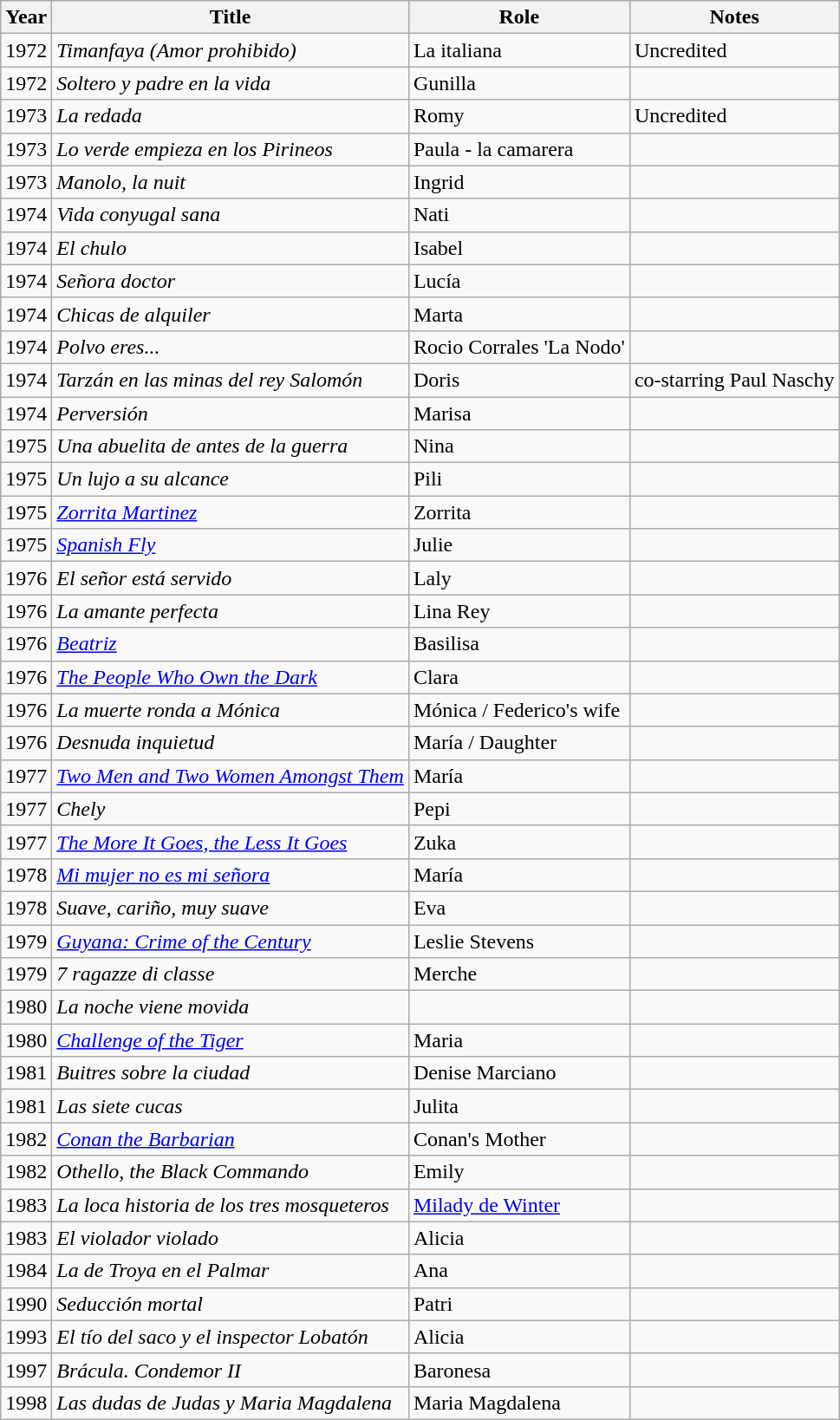<table class="wikitable">
<tr>
<th>Year</th>
<th>Title</th>
<th>Role</th>
<th>Notes</th>
</tr>
<tr>
<td>1972</td>
<td><em>Timanfaya (Amor prohibido)</em></td>
<td>La italiana</td>
<td>Uncredited</td>
</tr>
<tr>
<td>1972</td>
<td><em>Soltero y padre en la vida</em></td>
<td>Gunilla</td>
<td></td>
</tr>
<tr>
<td>1973</td>
<td><em>La redada</em></td>
<td>Romy</td>
<td>Uncredited</td>
</tr>
<tr>
<td>1973</td>
<td><em>Lo verde empieza en los Pirineos</em></td>
<td>Paula - la camarera</td>
<td></td>
</tr>
<tr>
<td>1973</td>
<td><em>Manolo, la nuit</em></td>
<td>Ingrid</td>
<td></td>
</tr>
<tr>
<td>1974</td>
<td><em>Vida conyugal sana</em></td>
<td>Nati</td>
<td></td>
</tr>
<tr>
<td>1974</td>
<td><em>El chulo</em></td>
<td>Isabel</td>
<td></td>
</tr>
<tr>
<td>1974</td>
<td><em>Señora doctor</em></td>
<td>Lucía</td>
<td></td>
</tr>
<tr>
<td>1974</td>
<td><em>Chicas de alquiler</em></td>
<td>Marta</td>
<td></td>
</tr>
<tr>
<td>1974</td>
<td><em>Polvo eres...</em></td>
<td>Rocio Corrales 'La Nodo'</td>
<td></td>
</tr>
<tr>
<td>1974</td>
<td><em>Tarzán en las minas del rey Salomón</em></td>
<td>Doris</td>
<td>co-starring Paul Naschy</td>
</tr>
<tr>
<td>1974</td>
<td><em>Perversión</em></td>
<td>Marisa</td>
<td></td>
</tr>
<tr>
<td>1975</td>
<td><em>Una abuelita de antes de la guerra</em></td>
<td>Nina</td>
<td></td>
</tr>
<tr>
<td>1975</td>
<td><em>Un lujo a su alcance</em></td>
<td>Pili</td>
<td></td>
</tr>
<tr>
<td>1975</td>
<td><em><a href='#'>Zorrita Martinez</a></em></td>
<td>Zorrita</td>
<td></td>
</tr>
<tr>
<td>1975</td>
<td><em><a href='#'>Spanish Fly</a></em></td>
<td>Julie</td>
<td></td>
</tr>
<tr>
<td>1976</td>
<td><em>El señor está servido</em></td>
<td>Laly</td>
<td></td>
</tr>
<tr>
<td>1976</td>
<td><em>La amante perfecta</em></td>
<td>Lina Rey</td>
<td></td>
</tr>
<tr>
<td>1976</td>
<td><em><a href='#'>Beatriz</a></em></td>
<td>Basilisa</td>
<td></td>
</tr>
<tr>
<td>1976</td>
<td><em><a href='#'>The People Who Own the Dark</a></em></td>
<td>Clara</td>
<td></td>
</tr>
<tr>
<td>1976</td>
<td><em>La muerte ronda a Mónica</em></td>
<td>Mónica / Federico's wife</td>
<td></td>
</tr>
<tr>
<td>1976</td>
<td><em>Desnuda inquietud</em></td>
<td>María / Daughter</td>
<td></td>
</tr>
<tr>
<td>1977</td>
<td><em><a href='#'>Two Men and Two Women Amongst Them</a></em></td>
<td>María</td>
<td></td>
</tr>
<tr>
<td>1977</td>
<td><em>Chely</em></td>
<td>Pepi</td>
<td></td>
</tr>
<tr>
<td>1977</td>
<td><em><a href='#'>The More It Goes, the Less It Goes</a></em></td>
<td>Zuka</td>
<td></td>
</tr>
<tr>
<td>1978</td>
<td><em><a href='#'>Mi mujer no es mi señora</a></em></td>
<td>María</td>
<td></td>
</tr>
<tr>
<td>1978</td>
<td><em>Suave, cariño, muy suave</em></td>
<td>Eva</td>
<td></td>
</tr>
<tr>
<td>1979</td>
<td><em><a href='#'>Guyana: Crime of the Century</a></em></td>
<td>Leslie Stevens</td>
<td></td>
</tr>
<tr>
<td>1979</td>
<td><em>7 ragazze di classe</em></td>
<td>Merche</td>
<td></td>
</tr>
<tr>
<td>1980</td>
<td><em>La noche viene movida</em></td>
<td></td>
<td></td>
</tr>
<tr>
<td>1980</td>
<td><em><a href='#'>Challenge of the Tiger</a></em></td>
<td>Maria</td>
<td></td>
</tr>
<tr>
<td>1981</td>
<td><em>Buitres sobre la ciudad</em></td>
<td>Denise Marciano</td>
<td></td>
</tr>
<tr>
<td>1981</td>
<td><em>Las siete cucas</em></td>
<td>Julita</td>
<td></td>
</tr>
<tr>
<td>1982</td>
<td><em><a href='#'>Conan the Barbarian</a></em></td>
<td>Conan's Mother</td>
<td></td>
</tr>
<tr>
<td>1982</td>
<td><em>Othello, the Black Commando</em></td>
<td>Emily</td>
<td></td>
</tr>
<tr>
<td>1983</td>
<td><em>La loca historia de los tres mosqueteros</em></td>
<td><a href='#'>Milady de Winter</a></td>
<td></td>
</tr>
<tr>
<td>1983</td>
<td><em>El violador violado</em></td>
<td>Alicia</td>
<td></td>
</tr>
<tr>
<td>1984</td>
<td><em>La de Troya en el Palmar</em></td>
<td>Ana</td>
<td></td>
</tr>
<tr>
<td>1990</td>
<td><em>Seducción mortal</em></td>
<td>Patri</td>
<td></td>
</tr>
<tr>
<td>1993</td>
<td><em>El tío del saco y el inspector Lobatón</em></td>
<td>Alicia</td>
<td></td>
</tr>
<tr>
<td>1997</td>
<td><em>Brácula. Condemor II</em></td>
<td>Baronesa</td>
<td></td>
</tr>
<tr>
<td>1998</td>
<td><em>Las dudas de Judas y Maria Magdalena</em></td>
<td>Maria Magdalena</td>
<td></td>
</tr>
</table>
